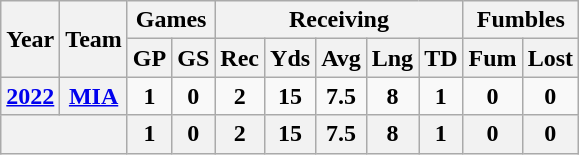<table class="wikitable" style="text-align:center;">
<tr>
<th rowspan="2">Year</th>
<th rowspan="2">Team</th>
<th colspan="2">Games</th>
<th colspan="5">Receiving</th>
<th colspan="2">Fumbles</th>
</tr>
<tr>
<th>GP</th>
<th>GS</th>
<th>Rec</th>
<th>Yds</th>
<th>Avg</th>
<th>Lng</th>
<th>TD</th>
<th>Fum</th>
<th>Lost</th>
</tr>
<tr>
<th><a href='#'>2022</a></th>
<th><a href='#'>MIA</a></th>
<td><strong>1</strong></td>
<td><strong>0</strong></td>
<td><strong>2</strong></td>
<td><strong>15</strong></td>
<td><strong>7.5</strong></td>
<td><strong>8</strong></td>
<td><strong>1</strong></td>
<td><strong>0</strong></td>
<td><strong>0</strong></td>
</tr>
<tr>
<th colspan="2"></th>
<th>1</th>
<th>0</th>
<th>2</th>
<th>15</th>
<th>7.5</th>
<th>8</th>
<th>1</th>
<th>0</th>
<th>0</th>
</tr>
</table>
